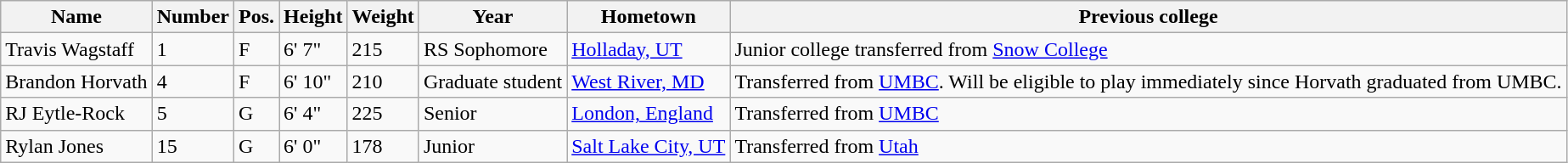<table class="wikitable sortable" border="1">
<tr>
<th>Name</th>
<th>Number</th>
<th>Pos.</th>
<th>Height</th>
<th>Weight</th>
<th>Year</th>
<th>Hometown</th>
<th class="unsortable">Previous college</th>
</tr>
<tr>
<td>Travis Wagstaff</td>
<td>1</td>
<td>F</td>
<td>6' 7"</td>
<td>215</td>
<td>RS Sophomore</td>
<td><a href='#'>Holladay, UT</a></td>
<td>Junior college transferred from <a href='#'>Snow College</a></td>
</tr>
<tr>
<td>Brandon Horvath</td>
<td>4</td>
<td>F</td>
<td>6' 10"</td>
<td>210</td>
<td>Graduate student</td>
<td><a href='#'>West River, MD</a></td>
<td>Transferred from <a href='#'>UMBC</a>. Will be eligible to play immediately since Horvath graduated from UMBC.</td>
</tr>
<tr>
<td>RJ Eytle-Rock</td>
<td>5</td>
<td>G</td>
<td>6' 4"</td>
<td>225</td>
<td>Senior</td>
<td><a href='#'>London, England</a></td>
<td>Transferred from <a href='#'>UMBC</a></td>
</tr>
<tr>
<td>Rylan Jones</td>
<td>15</td>
<td>G</td>
<td>6' 0"</td>
<td>178</td>
<td>Junior</td>
<td><a href='#'>Salt Lake City, UT</a></td>
<td>Transferred from <a href='#'>Utah</a></td>
</tr>
</table>
